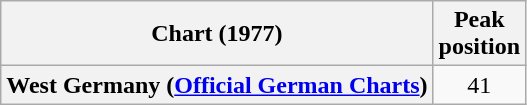<table class="wikitable sortable plainrowheaders">
<tr>
<th>Chart (1977)</th>
<th>Peak<br>position</th>
</tr>
<tr>
<th scope="row">West Germany (<a href='#'>Official German Charts</a>)</th>
<td style="text-align:center;">41</td>
</tr>
</table>
